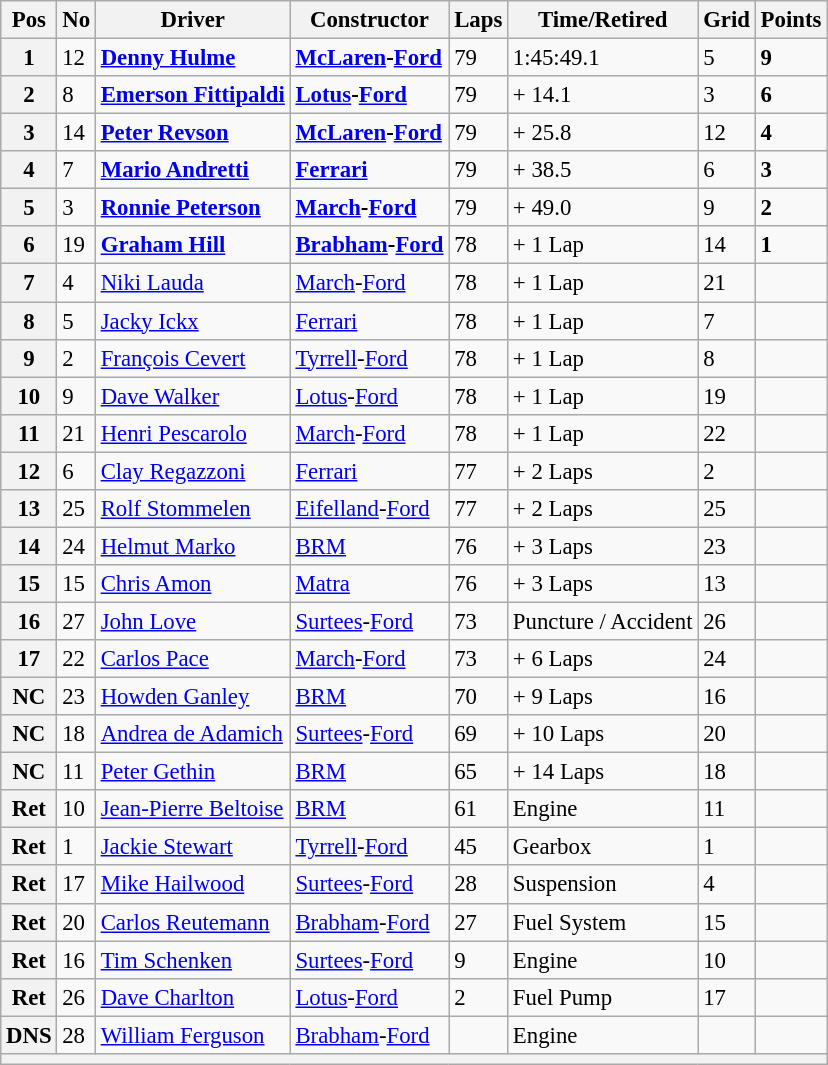<table class="wikitable" style="font-size: 95%;">
<tr>
<th>Pos</th>
<th>No</th>
<th>Driver</th>
<th>Constructor</th>
<th>Laps</th>
<th>Time/Retired</th>
<th>Grid</th>
<th>Points</th>
</tr>
<tr>
<th>1</th>
<td>12</td>
<td> <strong><a href='#'>Denny Hulme</a></strong></td>
<td><strong><a href='#'>McLaren</a>-<a href='#'>Ford</a></strong></td>
<td>79</td>
<td>1:45:49.1</td>
<td>5</td>
<td><strong>9</strong></td>
</tr>
<tr>
<th>2</th>
<td>8</td>
<td> <strong><a href='#'>Emerson Fittipaldi</a></strong></td>
<td><strong><a href='#'>Lotus</a>-<a href='#'>Ford</a></strong></td>
<td>79</td>
<td>+ 14.1</td>
<td>3</td>
<td><strong>6</strong></td>
</tr>
<tr>
<th>3</th>
<td>14</td>
<td> <strong><a href='#'>Peter Revson</a></strong></td>
<td><strong><a href='#'>McLaren</a>-<a href='#'>Ford</a></strong></td>
<td>79</td>
<td>+ 25.8</td>
<td>12</td>
<td><strong>4</strong></td>
</tr>
<tr>
<th>4</th>
<td>7</td>
<td> <strong><a href='#'>Mario Andretti</a></strong></td>
<td><strong><a href='#'>Ferrari</a></strong></td>
<td>79</td>
<td>+ 38.5</td>
<td>6</td>
<td><strong>3</strong></td>
</tr>
<tr>
<th>5</th>
<td>3</td>
<td> <strong><a href='#'>Ronnie Peterson</a></strong></td>
<td><strong><a href='#'>March</a>-<a href='#'>Ford</a></strong></td>
<td>79</td>
<td>+ 49.0</td>
<td>9</td>
<td><strong>2</strong></td>
</tr>
<tr>
<th>6</th>
<td>19</td>
<td> <strong><a href='#'>Graham Hill</a></strong></td>
<td><strong><a href='#'>Brabham</a>-<a href='#'>Ford</a></strong></td>
<td>78</td>
<td>+ 1 Lap</td>
<td>14</td>
<td><strong>1</strong></td>
</tr>
<tr>
<th>7</th>
<td>4</td>
<td> <a href='#'>Niki Lauda</a></td>
<td><a href='#'>March</a>-<a href='#'>Ford</a></td>
<td>78</td>
<td>+ 1 Lap</td>
<td>21</td>
<td> </td>
</tr>
<tr>
<th>8</th>
<td>5</td>
<td> <a href='#'>Jacky Ickx</a></td>
<td><a href='#'>Ferrari</a></td>
<td>78</td>
<td>+ 1 Lap</td>
<td>7</td>
<td> </td>
</tr>
<tr>
<th>9</th>
<td>2</td>
<td> <a href='#'>François Cevert</a></td>
<td><a href='#'>Tyrrell</a>-<a href='#'>Ford</a></td>
<td>78</td>
<td>+ 1 Lap</td>
<td>8</td>
<td> </td>
</tr>
<tr>
<th>10</th>
<td>9</td>
<td> <a href='#'>Dave Walker</a></td>
<td><a href='#'>Lotus</a>-<a href='#'>Ford</a></td>
<td>78</td>
<td>+ 1 Lap</td>
<td>19</td>
<td> </td>
</tr>
<tr>
<th>11</th>
<td>21</td>
<td> <a href='#'>Henri Pescarolo</a></td>
<td><a href='#'>March</a>-<a href='#'>Ford</a></td>
<td>78</td>
<td>+ 1 Lap</td>
<td>22</td>
<td> </td>
</tr>
<tr>
<th>12</th>
<td>6</td>
<td> <a href='#'>Clay Regazzoni</a></td>
<td><a href='#'>Ferrari</a></td>
<td>77</td>
<td>+ 2 Laps</td>
<td>2</td>
<td> </td>
</tr>
<tr>
<th>13</th>
<td>25</td>
<td> <a href='#'>Rolf Stommelen</a></td>
<td><a href='#'>Eifelland</a>-<a href='#'>Ford</a></td>
<td>77</td>
<td>+ 2 Laps</td>
<td>25</td>
<td> </td>
</tr>
<tr>
<th>14</th>
<td>24</td>
<td> <a href='#'>Helmut Marko</a></td>
<td><a href='#'>BRM</a></td>
<td>76</td>
<td>+ 3 Laps</td>
<td>23</td>
<td> </td>
</tr>
<tr>
<th>15</th>
<td>15</td>
<td> <a href='#'>Chris Amon</a></td>
<td><a href='#'>Matra</a></td>
<td>76</td>
<td>+ 3 Laps</td>
<td>13</td>
<td> </td>
</tr>
<tr>
<th>16</th>
<td>27</td>
<td> <a href='#'>John Love</a></td>
<td><a href='#'>Surtees</a>-<a href='#'>Ford</a></td>
<td>73</td>
<td>Puncture / Accident</td>
<td>26</td>
<td> </td>
</tr>
<tr>
<th>17</th>
<td>22</td>
<td> <a href='#'>Carlos Pace</a></td>
<td><a href='#'>March</a>-<a href='#'>Ford</a></td>
<td>73</td>
<td>+ 6 Laps</td>
<td>24</td>
<td> </td>
</tr>
<tr>
<th>NC</th>
<td>23</td>
<td> <a href='#'>Howden Ganley</a></td>
<td><a href='#'>BRM</a></td>
<td>70</td>
<td>+ 9 Laps</td>
<td>16</td>
<td> </td>
</tr>
<tr>
<th>NC</th>
<td>18</td>
<td> <a href='#'>Andrea de Adamich</a></td>
<td><a href='#'>Surtees</a>-<a href='#'>Ford</a></td>
<td>69</td>
<td>+ 10 Laps</td>
<td>20</td>
<td> </td>
</tr>
<tr>
<th>NC</th>
<td>11</td>
<td> <a href='#'>Peter Gethin</a></td>
<td><a href='#'>BRM</a></td>
<td>65</td>
<td>+ 14 Laps</td>
<td>18</td>
<td> </td>
</tr>
<tr>
<th>Ret</th>
<td>10</td>
<td> <a href='#'>Jean-Pierre Beltoise</a></td>
<td><a href='#'>BRM</a></td>
<td>61</td>
<td>Engine</td>
<td>11</td>
<td> </td>
</tr>
<tr>
<th>Ret</th>
<td>1</td>
<td> <a href='#'>Jackie Stewart</a></td>
<td><a href='#'>Tyrrell</a>-<a href='#'>Ford</a></td>
<td>45</td>
<td>Gearbox</td>
<td>1</td>
<td> </td>
</tr>
<tr>
<th>Ret</th>
<td>17</td>
<td> <a href='#'>Mike Hailwood</a></td>
<td><a href='#'>Surtees</a>-<a href='#'>Ford</a></td>
<td>28</td>
<td>Suspension</td>
<td>4</td>
<td> </td>
</tr>
<tr>
<th>Ret</th>
<td>20</td>
<td> <a href='#'>Carlos Reutemann</a></td>
<td><a href='#'>Brabham</a>-<a href='#'>Ford</a></td>
<td>27</td>
<td>Fuel System</td>
<td>15</td>
<td> </td>
</tr>
<tr>
<th>Ret</th>
<td>16</td>
<td> <a href='#'>Tim Schenken</a></td>
<td><a href='#'>Surtees</a>-<a href='#'>Ford</a></td>
<td>9</td>
<td>Engine</td>
<td>10</td>
<td> </td>
</tr>
<tr>
<th>Ret</th>
<td>26</td>
<td> <a href='#'>Dave Charlton</a></td>
<td><a href='#'>Lotus</a>-<a href='#'>Ford</a></td>
<td>2</td>
<td>Fuel Pump</td>
<td>17</td>
<td> </td>
</tr>
<tr>
<th>DNS</th>
<td>28</td>
<td> <a href='#'>William Ferguson</a></td>
<td><a href='#'>Brabham</a>-<a href='#'>Ford</a></td>
<td></td>
<td>Engine</td>
<td></td>
<td></td>
</tr>
<tr>
<th colspan="8"></th>
</tr>
</table>
